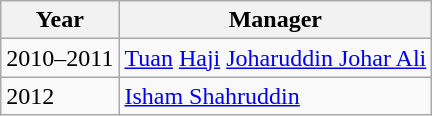<table class="wikitable">
<tr>
<th>Year</th>
<th>Manager</th>
</tr>
<tr>
<td>2010–2011</td>
<td> <a href='#'>Tuan</a> <a href='#'>Haji</a> <a href='#'>Joharuddin Johar Ali</a></td>
</tr>
<tr>
<td>2012</td>
<td> <a href='#'>Isham Shahruddin</a></td>
</tr>
</table>
